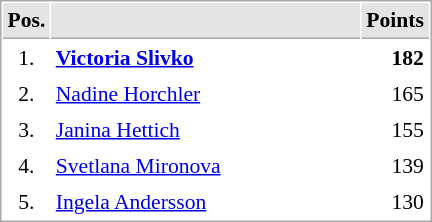<table cellspacing="1" cellpadding="3" style="border:1px solid #AAAAAA;font-size:90%">
<tr bgcolor="#E4E4E4">
<th style="border-bottom:1px solid #AAAAAA" width=10>Pos.</th>
<th style="border-bottom:1px solid #AAAAAA" width=200></th>
<th style="border-bottom:1px solid #AAAAAA" width=20>Points</th>
</tr>
<tr>
<td align=center>1.</td>
<td><strong> <a href='#'>Victoria Slivko</a></strong></td>
<td align=right><strong>182</strong></td>
</tr>
<tr>
<td align=center>2.</td>
<td> <a href='#'>Nadine Horchler</a></td>
<td align=right>165</td>
</tr>
<tr>
<td align=center>3.</td>
<td> <a href='#'>Janina Hettich</a></td>
<td align=right>155</td>
</tr>
<tr>
<td align=center>4.</td>
<td> <a href='#'>Svetlana Mironova</a></td>
<td align=right>139</td>
</tr>
<tr>
<td align=center>5.</td>
<td> <a href='#'>Ingela Andersson</a></td>
<td align=right>130</td>
</tr>
</table>
